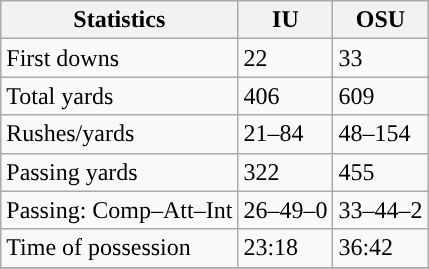<table class="wikitable" style="float: left;">
<tr>
<th>Statistics</th>
<th>IU</th>
<th>OSU</th>
</tr>
<tr>
<td>First downs</td>
<td>22</td>
<td>33</td>
</tr>
<tr>
<td>Total yards</td>
<td>406</td>
<td>609</td>
</tr>
<tr>
<td>Rushes/yards</td>
<td>21–84</td>
<td>48–154</td>
</tr>
<tr>
<td>Passing yards</td>
<td>322</td>
<td>455</td>
</tr>
<tr>
<td>Passing: Comp–Att–Int</td>
<td>26–49–0</td>
<td>33–44–2</td>
</tr>
<tr>
<td>Time of possession</td>
<td>23:18</td>
<td>36:42</td>
</tr>
<tr>
</tr>
</table>
